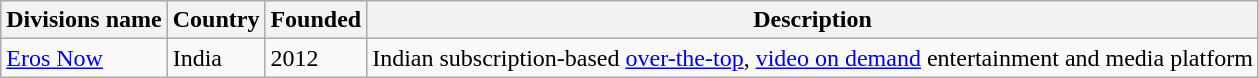<table class="wikitable sortable">
<tr>
<th>Divisions name</th>
<th>Country</th>
<th>Founded</th>
<th>Description</th>
</tr>
<tr>
<td><a href='#'>Eros Now</a></td>
<td>India</td>
<td>2012</td>
<td>Indian subscription-based <a href='#'>over-the-top</a>, <a href='#'>video on demand</a> entertainment and media platform</td>
</tr>
</table>
